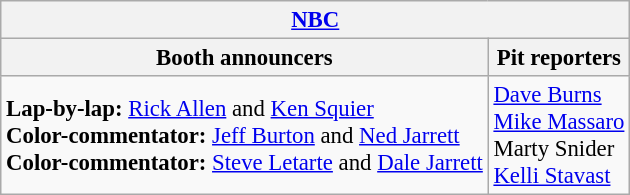<table class="wikitable" style="font-size: 95%;">
<tr>
<th colspan="2"><a href='#'>NBC</a></th>
</tr>
<tr>
<th>Booth announcers</th>
<th>Pit reporters</th>
</tr>
<tr>
<td><strong>Lap-by-lap:</strong> <a href='#'>Rick Allen</a> and <a href='#'>Ken Squier</a><br><strong>Color-commentator:</strong> <a href='#'>Jeff Burton</a> and <a href='#'>Ned Jarrett</a><br><strong>Color-commentator:</strong> <a href='#'>Steve Letarte</a> and <a href='#'>Dale Jarrett</a></td>
<td><a href='#'>Dave Burns</a><br><a href='#'>Mike Massaro</a><br>Marty Snider<br><a href='#'>Kelli Stavast</a></td>
</tr>
</table>
